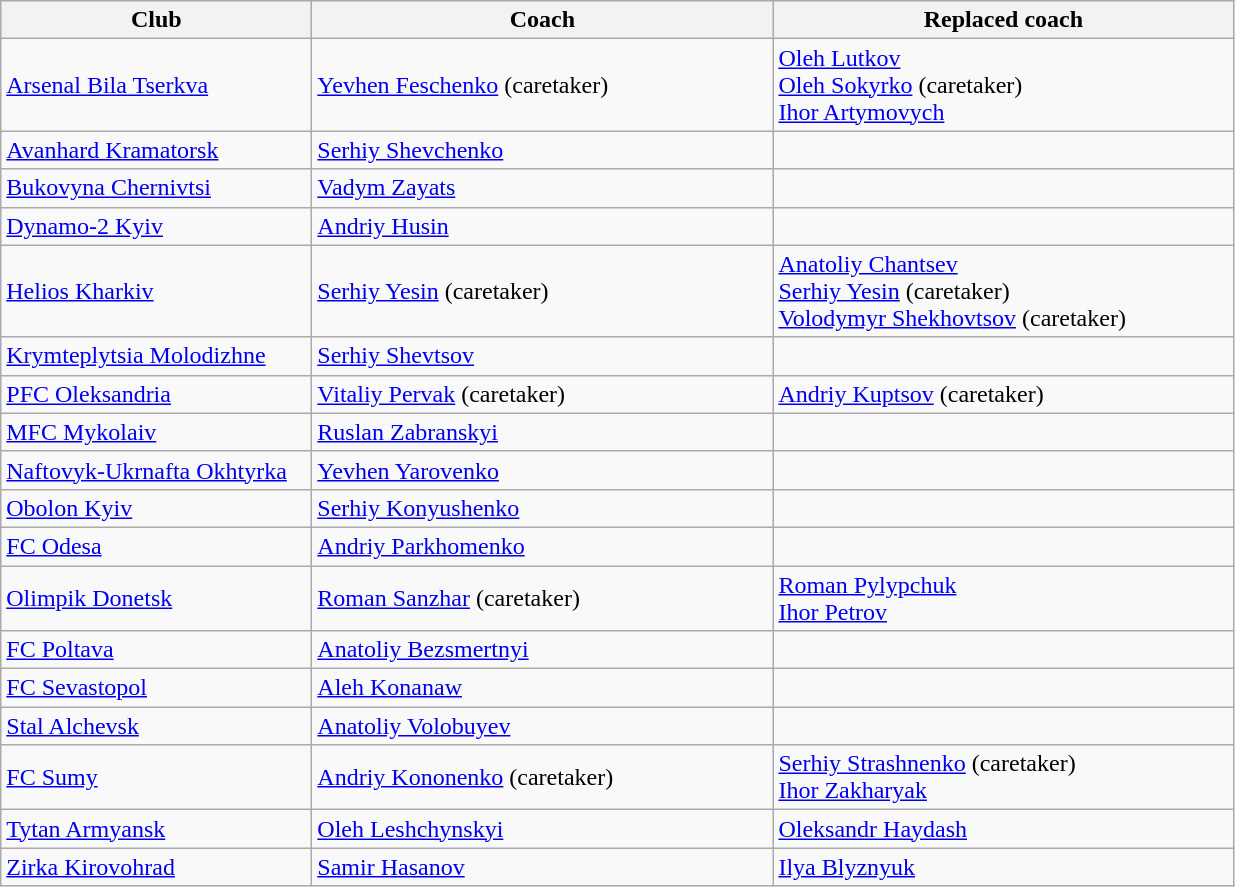<table class="wikitable">
<tr>
<th width="200">Club</th>
<th width="300">Coach</th>
<th width="300">Replaced coach</th>
</tr>
<tr>
<td><a href='#'>Arsenal Bila Tserkva</a></td>
<td> <a href='#'>Yevhen Feschenko</a> (caretaker)</td>
<td> <a href='#'>Oleh Lutkov</a> <br>  <a href='#'>Oleh Sokyrko</a> (caretaker) <br>  <a href='#'>Ihor Artymovych</a></td>
</tr>
<tr>
<td><a href='#'>Avanhard Kramatorsk</a></td>
<td> <a href='#'>Serhiy Shevchenko</a></td>
<td></td>
</tr>
<tr>
<td><a href='#'>Bukovyna Chernivtsi</a></td>
<td> <a href='#'>Vadym Zayats</a></td>
<td></td>
</tr>
<tr>
<td><a href='#'>Dynamo-2 Kyiv</a></td>
<td> <a href='#'>Andriy Husin</a></td>
<td></td>
</tr>
<tr>
<td><a href='#'>Helios Kharkiv</a></td>
<td> <a href='#'>Serhiy Yesin</a> (caretaker)</td>
<td> <a href='#'>Anatoliy Chantsev</a><br>  <a href='#'>Serhiy Yesin</a> (caretaker) <br> <a href='#'>Volodymyr Shekhovtsov</a> (caretaker)</td>
</tr>
<tr>
<td><a href='#'>Krymteplytsia Molodizhne</a></td>
<td> <a href='#'>Serhiy Shevtsov</a></td>
<td></td>
</tr>
<tr>
<td><a href='#'>PFC Oleksandria</a></td>
<td> <a href='#'>Vitaliy Pervak</a> (caretaker)</td>
<td> <a href='#'>Andriy Kuptsov</a> (caretaker)</td>
</tr>
<tr>
<td><a href='#'>MFC Mykolaiv</a></td>
<td> <a href='#'>Ruslan Zabranskyi</a></td>
<td></td>
</tr>
<tr>
<td><a href='#'>Naftovyk-Ukrnafta Okhtyrka</a></td>
<td> <a href='#'>Yevhen Yarovenko</a></td>
<td></td>
</tr>
<tr>
<td><a href='#'>Obolon Kyiv</a></td>
<td> <a href='#'>Serhiy Konyushenko</a></td>
<td></td>
</tr>
<tr>
<td><a href='#'>FC Odesa</a></td>
<td> <a href='#'>Andriy Parkhomenko</a></td>
<td></td>
</tr>
<tr>
<td><a href='#'>Olimpik Donetsk</a></td>
<td> <a href='#'>Roman Sanzhar</a> (caretaker)</td>
<td> <a href='#'>Roman Pylypchuk</a><br> <a href='#'>Ihor Petrov</a></td>
</tr>
<tr>
<td><a href='#'>FC Poltava</a></td>
<td> <a href='#'>Anatoliy Bezsmertnyi</a></td>
<td></td>
</tr>
<tr>
<td><a href='#'>FC Sevastopol</a></td>
<td> <a href='#'>Aleh Konanaw</a></td>
<td></td>
</tr>
<tr>
<td><a href='#'>Stal Alchevsk</a></td>
<td> <a href='#'>Anatoliy Volobuyev</a></td>
<td></td>
</tr>
<tr>
<td><a href='#'>FC Sumy</a></td>
<td> <a href='#'>Andriy Kononenko</a> (caretaker)</td>
<td> <a href='#'>Serhiy Strashnenko</a> (caretaker)<br> <a href='#'>Ihor Zakharyak</a></td>
</tr>
<tr>
<td><a href='#'>Tytan Armyansk</a></td>
<td> <a href='#'>Oleh Leshchynskyi</a></td>
<td> <a href='#'>Oleksandr Haydash</a></td>
</tr>
<tr>
<td><a href='#'>Zirka Kirovohrad</a></td>
<td> <a href='#'>Samir Hasanov</a></td>
<td> <a href='#'>Ilya Blyznyuk</a></td>
</tr>
</table>
